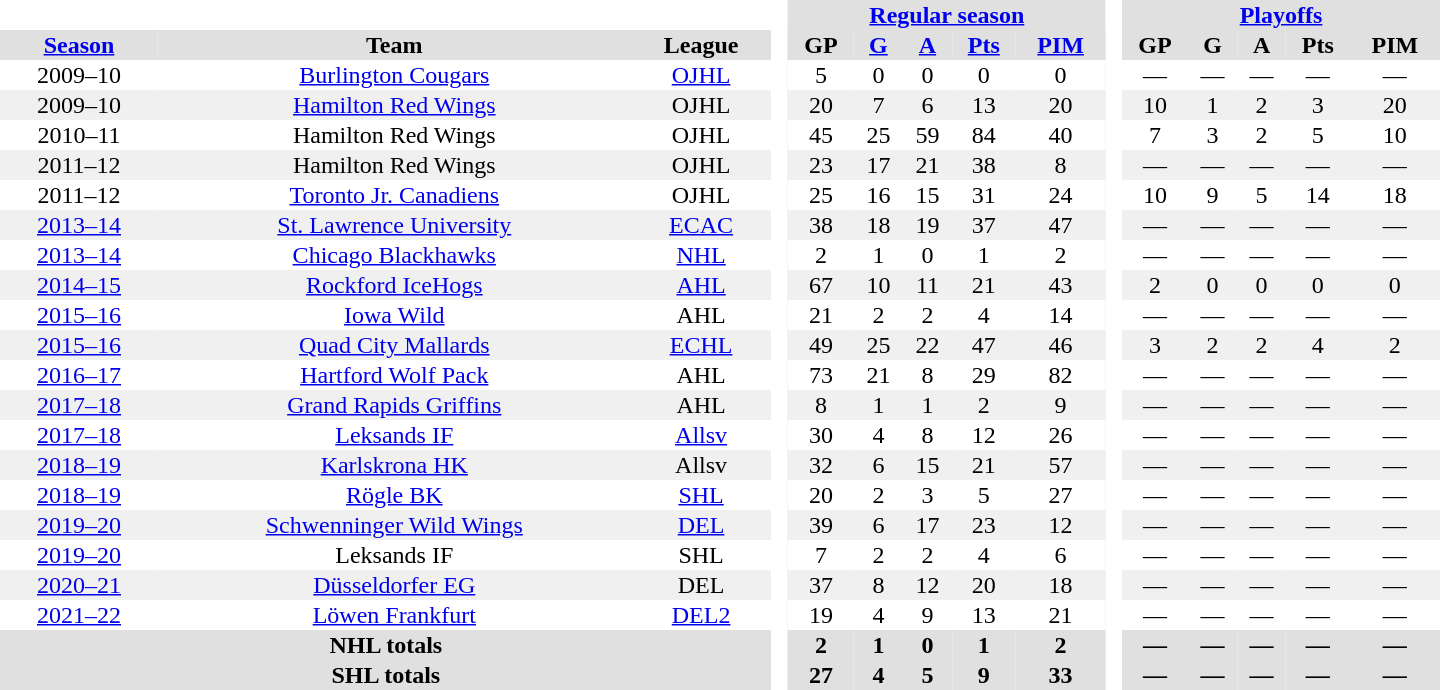<table border="0" cellpadding="1" cellspacing="0" style="text-align:center; width:60em">
<tr bgcolor="#e0e0e0">
<th colspan="3" bgcolor="#ffffff"> </th>
<th rowspan="99" bgcolor="#ffffff"> </th>
<th colspan="5"><a href='#'>Regular season</a></th>
<th rowspan="99" bgcolor="#ffffff"> </th>
<th colspan="5"><a href='#'>Playoffs</a></th>
</tr>
<tr bgcolor="#e0e0e0">
<th><a href='#'>Season</a></th>
<th>Team</th>
<th>League</th>
<th>GP</th>
<th><a href='#'>G</a></th>
<th><a href='#'>A</a></th>
<th><a href='#'>Pts</a></th>
<th><a href='#'>PIM</a></th>
<th>GP</th>
<th>G</th>
<th>A</th>
<th>Pts</th>
<th>PIM</th>
</tr>
<tr ALIGN="center">
<td ALIGN="center">2009–10</td>
<td ALIGN="center"><a href='#'>Burlington Cougars</a></td>
<td ALIGN="center"><a href='#'>OJHL</a></td>
<td ALIGN="center">5</td>
<td ALIGN="center">0</td>
<td ALIGN="center">0</td>
<td ALIGN="center">0</td>
<td ALIGN="center">0</td>
<td ALIGN="center">—</td>
<td ALIGN="center">—</td>
<td ALIGN="center">—</td>
<td ALIGN="center">—</td>
<td ALIGN="center">—</td>
</tr>
<tr ALIGN="center" bgcolor="#f0f0f0">
<td ALIGN="center">2009–10</td>
<td ALIGN="center"><a href='#'>Hamilton Red Wings</a></td>
<td ALIGN="center">OJHL</td>
<td ALIGN="center">20</td>
<td ALIGN="center">7</td>
<td ALIGN="center">6</td>
<td ALIGN="center">13</td>
<td ALIGN="center">20</td>
<td ALIGN="center">10</td>
<td ALIGN="center">1</td>
<td ALIGN="center">2</td>
<td ALIGN="center">3</td>
<td ALIGN="center">20</td>
</tr>
<tr ALIGN="center">
<td ALIGN="center">2010–11</td>
<td ALIGN="center">Hamilton Red Wings</td>
<td ALIGN="center">OJHL</td>
<td ALIGN="center">45</td>
<td ALIGN="center">25</td>
<td ALIGN="center">59</td>
<td ALIGN="center">84</td>
<td ALIGN="center">40</td>
<td>7</td>
<td>3</td>
<td>2</td>
<td>5</td>
<td>10</td>
</tr>
<tr ALIGN="center" bgcolor="#f0f0f0">
<td ALIGN="center">2011–12</td>
<td ALIGN="center">Hamilton Red Wings</td>
<td ALIGN="center">OJHL</td>
<td ALIGN="center">23</td>
<td ALIGN="center">17</td>
<td ALIGN="center">21</td>
<td ALIGN="center">38</td>
<td ALIGN="center">8</td>
<td>—</td>
<td>—</td>
<td>—</td>
<td>—</td>
<td>—</td>
</tr>
<tr ALIGN="center">
<td ALIGN="center">2011–12</td>
<td ALIGN="center"><a href='#'>Toronto Jr. Canadiens</a></td>
<td ALIGN="center">OJHL</td>
<td ALIGN="center">25</td>
<td ALIGN="center">16</td>
<td ALIGN="center">15</td>
<td ALIGN="center">31</td>
<td ALIGN="center">24</td>
<td>10</td>
<td>9</td>
<td>5</td>
<td>14</td>
<td>18</td>
</tr>
<tr ALIGN="center" bgcolor="#f0f0f0">
<td ALIGN="center"><a href='#'>2013–14</a></td>
<td ALIGN="center"><a href='#'>St. Lawrence University</a></td>
<td ALIGN="center"><a href='#'>ECAC</a></td>
<td ALIGN="center">38</td>
<td ALIGN="center">18</td>
<td ALIGN="center">19</td>
<td ALIGN="center">37</td>
<td ALIGN="center">47</td>
<td>—</td>
<td>—</td>
<td>—</td>
<td>—</td>
<td>—</td>
</tr>
<tr ALIGN="center">
<td ALIGN="center"><a href='#'>2013–14</a></td>
<td ALIGN="center"><a href='#'>Chicago Blackhawks</a></td>
<td ALIGN="center"><a href='#'>NHL</a></td>
<td ALIGN="center">2</td>
<td ALIGN="center">1</td>
<td ALIGN="center">0</td>
<td ALIGN="center">1</td>
<td ALIGN="center">2</td>
<td>—</td>
<td>—</td>
<td>—</td>
<td>—</td>
<td>—</td>
</tr>
<tr ALIGN="center" bgcolor="#f0f0f0">
<td ALIGN="center"><a href='#'>2014–15</a></td>
<td ALIGN="center"><a href='#'>Rockford IceHogs</a></td>
<td ALIGN="center"><a href='#'>AHL</a></td>
<td ALIGN="center">67</td>
<td ALIGN="center">10</td>
<td ALIGN="center">11</td>
<td ALIGN="center">21</td>
<td ALIGN="center">43</td>
<td>2</td>
<td>0</td>
<td>0</td>
<td>0</td>
<td>0</td>
</tr>
<tr ALIGN="center">
<td ALIGN="center"><a href='#'>2015–16</a></td>
<td ALIGN="center"><a href='#'>Iowa Wild</a></td>
<td ALIGN="center">AHL</td>
<td ALIGN="center">21</td>
<td ALIGN="center">2</td>
<td ALIGN="center">2</td>
<td ALIGN="center">4</td>
<td ALIGN="center">14</td>
<td>—</td>
<td>—</td>
<td>—</td>
<td>—</td>
<td>—</td>
</tr>
<tr ALIGN="center" bgcolor="#f0f0f0">
<td ALIGN="center"><a href='#'>2015–16</a></td>
<td ALIGN="center"><a href='#'>Quad City Mallards</a></td>
<td ALIGN="center"><a href='#'>ECHL</a></td>
<td ALIGN="center">49</td>
<td ALIGN="center">25</td>
<td ALIGN="center">22</td>
<td ALIGN="center">47</td>
<td ALIGN="center">46</td>
<td>3</td>
<td>2</td>
<td>2</td>
<td>4</td>
<td>2</td>
</tr>
<tr ALIGN="center">
<td ALIGN="center"><a href='#'>2016–17</a></td>
<td ALIGN="center"><a href='#'>Hartford Wolf Pack</a></td>
<td ALIGN="center">AHL</td>
<td ALIGN="center">73</td>
<td ALIGN="center">21</td>
<td ALIGN="center">8</td>
<td ALIGN="center">29</td>
<td ALIGN="center">82</td>
<td>—</td>
<td>—</td>
<td>—</td>
<td>—</td>
<td>—</td>
</tr>
<tr ALIGN="center" bgcolor="#f0f0f0">
<td ALIGN="center"><a href='#'>2017–18</a></td>
<td ALIGN="center"><a href='#'>Grand Rapids Griffins</a></td>
<td ALIGN="center">AHL</td>
<td ALIGN="center">8</td>
<td ALIGN="center">1</td>
<td ALIGN="center">1</td>
<td ALIGN="center">2</td>
<td ALIGN="center">9</td>
<td>—</td>
<td>—</td>
<td>—</td>
<td>—</td>
<td>—</td>
</tr>
<tr ALIGN="center">
<td ALIGN="center"><a href='#'>2017–18</a></td>
<td ALIGN="center"><a href='#'>Leksands IF</a></td>
<td ALIGN="center"><a href='#'>Allsv</a></td>
<td ALIGN="center">30</td>
<td ALIGN="center">4</td>
<td ALIGN="center">8</td>
<td ALIGN="center">12</td>
<td ALIGN="center">26</td>
<td>—</td>
<td>—</td>
<td>—</td>
<td>—</td>
<td>—</td>
</tr>
<tr ALIGN="center" bgcolor="#f0f0f0">
<td ALIGN="center"><a href='#'>2018–19</a></td>
<td ALIGN="center"><a href='#'>Karlskrona HK</a></td>
<td ALIGN="center">Allsv</td>
<td ALIGN="center">32</td>
<td ALIGN="center">6</td>
<td ALIGN="center">15</td>
<td ALIGN="center">21</td>
<td ALIGN="center">57</td>
<td>—</td>
<td>—</td>
<td>—</td>
<td>—</td>
<td>—</td>
</tr>
<tr ALIGN="center">
<td ALIGN="center"><a href='#'>2018–19</a></td>
<td ALIGN="center"><a href='#'>Rögle BK</a></td>
<td ALIGN="center"><a href='#'>SHL</a></td>
<td ALIGN="center">20</td>
<td ALIGN="center">2</td>
<td ALIGN="center">3</td>
<td ALIGN="center">5</td>
<td ALIGN="center">27</td>
<td>—</td>
<td>—</td>
<td>—</td>
<td>—</td>
<td>—</td>
</tr>
<tr ALIGN="center" bgcolor="#f0f0f0">
<td ALIGN="center"><a href='#'>2019–20</a></td>
<td ALIGN="center"><a href='#'>Schwenninger Wild Wings</a></td>
<td ALIGN="center"><a href='#'>DEL</a></td>
<td ALIGN="center">39</td>
<td ALIGN="center">6</td>
<td ALIGN="center">17</td>
<td ALIGN="center">23</td>
<td ALIGN="center">12</td>
<td>—</td>
<td>—</td>
<td>—</td>
<td>—</td>
<td>—</td>
</tr>
<tr ALIGN="center">
<td ALIGN="center"><a href='#'>2019–20</a></td>
<td ALIGN="center">Leksands IF</td>
<td ALIGN="center">SHL</td>
<td ALIGN="center">7</td>
<td ALIGN="center">2</td>
<td ALIGN="center">2</td>
<td ALIGN="center">4</td>
<td ALIGN="center">6</td>
<td>—</td>
<td>—</td>
<td>—</td>
<td>—</td>
<td>—</td>
</tr>
<tr ALIGN="center" bgcolor="#f0f0f0">
<td ALIGN="center"><a href='#'>2020–21</a></td>
<td ALIGN="center"><a href='#'>Düsseldorfer EG</a></td>
<td ALIGN="center">DEL</td>
<td ALIGN="center">37</td>
<td ALIGN="center">8</td>
<td ALIGN="center">12</td>
<td ALIGN="center">20</td>
<td ALIGN="center">18</td>
<td>—</td>
<td>—</td>
<td>—</td>
<td>—</td>
<td>—</td>
</tr>
<tr ALIGN="center">
<td ALIGN="center"><a href='#'>2021–22</a></td>
<td ALIGN="center"><a href='#'>Löwen Frankfurt</a></td>
<td ALIGN="center"><a href='#'>DEL2</a></td>
<td ALIGN="center">19</td>
<td ALIGN="center">4</td>
<td ALIGN="center">9</td>
<td ALIGN="center">13</td>
<td ALIGN="center">21</td>
<td>—</td>
<td>—</td>
<td>—</td>
<td>—</td>
<td>—</td>
</tr>
<tr bgcolor="#e0e0e0">
<th colspan="3">NHL totals</th>
<th>2</th>
<th>1</th>
<th>0</th>
<th>1</th>
<th>2</th>
<th>—</th>
<th>—</th>
<th>—</th>
<th>—</th>
<th>—</th>
</tr>
<tr bgcolor="#e0e0e0">
<th colspan="3">SHL totals</th>
<th>27</th>
<th>4</th>
<th>5</th>
<th>9</th>
<th>33</th>
<th>—</th>
<th>—</th>
<th>—</th>
<th>—</th>
<th>—</th>
</tr>
</table>
